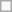<table class=wikitable>
<tr>
<td> </td>
</tr>
</table>
